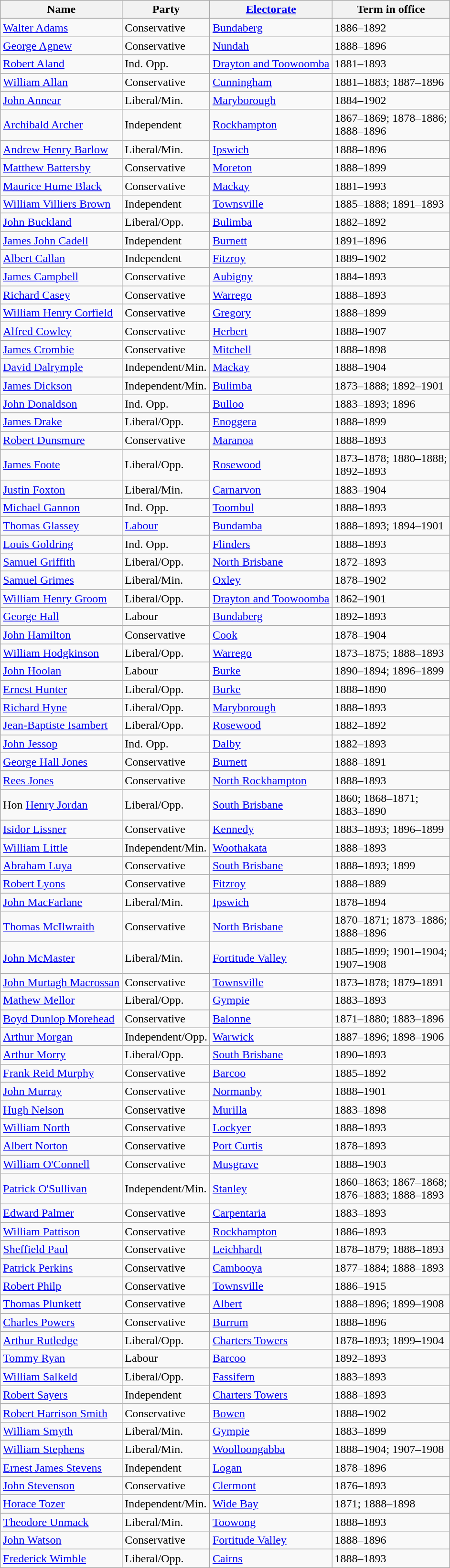<table class="wikitable sortable">
<tr>
<th>Name</th>
<th>Party</th>
<th><a href='#'>Electorate</a></th>
<th>Term in office</th>
</tr>
<tr>
<td><a href='#'>Walter Adams</a></td>
<td>Conservative</td>
<td><a href='#'>Bundaberg</a></td>
<td>1886–1892</td>
</tr>
<tr>
<td><a href='#'>George Agnew</a></td>
<td>Conservative</td>
<td><a href='#'>Nundah</a></td>
<td>1888–1896</td>
</tr>
<tr>
<td><a href='#'>Robert Aland</a></td>
<td>Ind. Opp.</td>
<td><a href='#'>Drayton and Toowoomba</a></td>
<td>1881–1893</td>
</tr>
<tr>
<td><a href='#'>William Allan</a></td>
<td>Conservative</td>
<td><a href='#'>Cunningham</a></td>
<td>1881–1883; 1887–1896</td>
</tr>
<tr>
<td><a href='#'>John Annear</a></td>
<td>Liberal/Min.</td>
<td><a href='#'>Maryborough</a></td>
<td>1884–1902</td>
</tr>
<tr>
<td><a href='#'>Archibald Archer</a></td>
<td>Independent</td>
<td><a href='#'>Rockhampton</a></td>
<td>1867–1869; 1878–1886;<br>1888–1896</td>
</tr>
<tr>
<td><a href='#'>Andrew Henry Barlow</a></td>
<td>Liberal/Min.</td>
<td><a href='#'>Ipswich</a></td>
<td>1888–1896</td>
</tr>
<tr>
<td><a href='#'>Matthew Battersby</a></td>
<td>Conservative</td>
<td><a href='#'>Moreton</a></td>
<td>1888–1899</td>
</tr>
<tr>
<td><a href='#'>Maurice Hume Black</a></td>
<td>Conservative</td>
<td><a href='#'>Mackay</a></td>
<td>1881–1993</td>
</tr>
<tr>
<td><a href='#'>William Villiers Brown</a></td>
<td>Independent</td>
<td><a href='#'>Townsville</a></td>
<td>1885–1888; 1891–1893</td>
</tr>
<tr>
<td><a href='#'>John Buckland</a></td>
<td>Liberal/Opp.</td>
<td><a href='#'>Bulimba</a></td>
<td>1882–1892</td>
</tr>
<tr>
<td><a href='#'>James John Cadell</a></td>
<td>Independent</td>
<td><a href='#'>Burnett</a></td>
<td>1891–1896</td>
</tr>
<tr>
<td><a href='#'>Albert Callan</a></td>
<td>Independent</td>
<td><a href='#'>Fitzroy</a></td>
<td>1889–1902</td>
</tr>
<tr>
<td><a href='#'>James Campbell</a></td>
<td>Conservative</td>
<td><a href='#'>Aubigny</a></td>
<td>1884–1893</td>
</tr>
<tr>
<td><a href='#'>Richard Casey</a></td>
<td>Conservative</td>
<td><a href='#'>Warrego</a></td>
<td>1888–1893</td>
</tr>
<tr>
<td><a href='#'>William Henry Corfield</a></td>
<td>Conservative</td>
<td><a href='#'>Gregory</a></td>
<td>1888–1899</td>
</tr>
<tr>
<td><a href='#'>Alfred Cowley</a></td>
<td>Conservative</td>
<td><a href='#'>Herbert</a></td>
<td>1888–1907</td>
</tr>
<tr>
<td><a href='#'>James Crombie</a></td>
<td>Conservative</td>
<td><a href='#'>Mitchell</a></td>
<td>1888–1898</td>
</tr>
<tr>
<td><a href='#'>David Dalrymple</a></td>
<td>Independent/Min.</td>
<td><a href='#'>Mackay</a></td>
<td>1888–1904</td>
</tr>
<tr>
<td><a href='#'>James Dickson</a></td>
<td>Independent/Min.</td>
<td><a href='#'>Bulimba</a></td>
<td>1873–1888; 1892–1901</td>
</tr>
<tr>
<td><a href='#'>John Donaldson</a></td>
<td>Ind. Opp.</td>
<td><a href='#'>Bulloo</a></td>
<td>1883–1893; 1896</td>
</tr>
<tr>
<td><a href='#'>James Drake</a></td>
<td>Liberal/Opp.</td>
<td><a href='#'>Enoggera</a></td>
<td>1888–1899</td>
</tr>
<tr>
<td><a href='#'>Robert Dunsmure</a></td>
<td>Conservative</td>
<td><a href='#'>Maranoa</a></td>
<td>1888–1893</td>
</tr>
<tr>
<td><a href='#'>James Foote</a></td>
<td>Liberal/Opp.</td>
<td><a href='#'>Rosewood</a></td>
<td>1873–1878; 1880–1888;<br>1892–1893</td>
</tr>
<tr>
<td><a href='#'>Justin Foxton</a></td>
<td>Liberal/Min.</td>
<td><a href='#'>Carnarvon</a></td>
<td>1883–1904</td>
</tr>
<tr>
<td><a href='#'>Michael Gannon</a></td>
<td>Ind. Opp.</td>
<td><a href='#'>Toombul</a></td>
<td>1888–1893</td>
</tr>
<tr>
<td><a href='#'>Thomas Glassey</a></td>
<td><a href='#'>Labour</a></td>
<td><a href='#'>Bundamba</a></td>
<td>1888–1893; 1894–1901</td>
</tr>
<tr>
<td><a href='#'>Louis Goldring</a></td>
<td>Ind. Opp.</td>
<td><a href='#'>Flinders</a></td>
<td>1888–1893</td>
</tr>
<tr>
<td><a href='#'>Samuel Griffith</a></td>
<td>Liberal/Opp.</td>
<td><a href='#'>North Brisbane</a></td>
<td>1872–1893</td>
</tr>
<tr>
<td><a href='#'>Samuel Grimes</a></td>
<td>Liberal/Min.</td>
<td><a href='#'>Oxley</a></td>
<td>1878–1902</td>
</tr>
<tr>
<td><a href='#'>William Henry Groom</a></td>
<td>Liberal/Opp.</td>
<td><a href='#'>Drayton and Toowoomba</a></td>
<td>1862–1901</td>
</tr>
<tr>
<td><a href='#'>George Hall</a></td>
<td>Labour</td>
<td><a href='#'>Bundaberg</a></td>
<td>1892–1893</td>
</tr>
<tr>
<td><a href='#'>John Hamilton</a></td>
<td>Conservative</td>
<td><a href='#'>Cook</a></td>
<td>1878–1904</td>
</tr>
<tr>
<td><a href='#'>William Hodgkinson</a></td>
<td>Liberal/Opp.</td>
<td><a href='#'>Warrego</a></td>
<td>1873–1875; 1888–1893</td>
</tr>
<tr>
<td><a href='#'>John Hoolan</a></td>
<td>Labour</td>
<td><a href='#'>Burke</a></td>
<td>1890–1894; 1896–1899</td>
</tr>
<tr>
<td><a href='#'>Ernest Hunter</a></td>
<td>Liberal/Opp.</td>
<td><a href='#'>Burke</a></td>
<td>1888–1890</td>
</tr>
<tr>
<td><a href='#'>Richard Hyne</a></td>
<td>Liberal/Opp.</td>
<td><a href='#'>Maryborough</a></td>
<td>1888–1893</td>
</tr>
<tr>
<td><a href='#'>Jean-Baptiste Isambert</a></td>
<td>Liberal/Opp.</td>
<td><a href='#'>Rosewood</a></td>
<td>1882–1892</td>
</tr>
<tr>
<td><a href='#'>John Jessop</a></td>
<td>Ind. Opp.</td>
<td><a href='#'>Dalby</a></td>
<td>1882–1893</td>
</tr>
<tr>
<td><a href='#'>George Hall Jones</a></td>
<td>Conservative</td>
<td><a href='#'>Burnett</a></td>
<td>1888–1891</td>
</tr>
<tr>
<td><a href='#'>Rees Jones</a></td>
<td>Conservative</td>
<td><a href='#'>North Rockhampton</a></td>
<td>1888–1893</td>
</tr>
<tr>
<td>Hon <a href='#'>Henry Jordan</a></td>
<td>Liberal/Opp.</td>
<td><a href='#'>South Brisbane</a></td>
<td>1860; 1868–1871;<br>1883–1890</td>
</tr>
<tr>
<td><a href='#'>Isidor Lissner</a></td>
<td>Conservative</td>
<td><a href='#'>Kennedy</a></td>
<td>1883–1893; 1896–1899</td>
</tr>
<tr>
<td><a href='#'>William Little</a></td>
<td>Independent/Min.</td>
<td><a href='#'>Woothakata</a></td>
<td>1888–1893</td>
</tr>
<tr>
<td><a href='#'>Abraham Luya</a></td>
<td>Conservative</td>
<td><a href='#'>South Brisbane</a></td>
<td>1888–1893; 1899</td>
</tr>
<tr>
<td><a href='#'>Robert Lyons</a></td>
<td>Conservative</td>
<td><a href='#'>Fitzroy</a></td>
<td>1888–1889</td>
</tr>
<tr>
<td><a href='#'>John MacFarlane</a></td>
<td>Liberal/Min.</td>
<td><a href='#'>Ipswich</a></td>
<td>1878–1894</td>
</tr>
<tr>
<td><a href='#'>Thomas McIlwraith</a></td>
<td>Conservative</td>
<td><a href='#'>North Brisbane</a></td>
<td>1870–1871; 1873–1886;<br>1888–1896</td>
</tr>
<tr>
<td><a href='#'>John McMaster</a></td>
<td>Liberal/Min.</td>
<td><a href='#'>Fortitude Valley</a></td>
<td>1885–1899; 1901–1904;<br>1907–1908</td>
</tr>
<tr>
<td><a href='#'>John Murtagh Macrossan</a></td>
<td>Conservative</td>
<td><a href='#'>Townsville</a></td>
<td>1873–1878; 1879–1891</td>
</tr>
<tr>
<td><a href='#'>Mathew Mellor</a></td>
<td>Liberal/Opp.</td>
<td><a href='#'>Gympie</a></td>
<td>1883–1893</td>
</tr>
<tr>
<td><a href='#'>Boyd Dunlop Morehead</a></td>
<td>Conservative</td>
<td><a href='#'>Balonne</a></td>
<td>1871–1880; 1883–1896</td>
</tr>
<tr>
<td><a href='#'>Arthur Morgan</a></td>
<td>Independent/Opp.</td>
<td><a href='#'>Warwick</a></td>
<td>1887–1896; 1898–1906</td>
</tr>
<tr>
<td><a href='#'>Arthur Morry</a></td>
<td>Liberal/Opp.</td>
<td><a href='#'>South Brisbane</a></td>
<td>1890–1893</td>
</tr>
<tr>
<td><a href='#'>Frank Reid Murphy</a></td>
<td>Conservative</td>
<td><a href='#'>Barcoo</a></td>
<td>1885–1892</td>
</tr>
<tr>
<td><a href='#'>John Murray</a></td>
<td>Conservative</td>
<td><a href='#'>Normanby</a></td>
<td>1888–1901</td>
</tr>
<tr>
<td><a href='#'>Hugh Nelson</a></td>
<td>Conservative</td>
<td><a href='#'>Murilla</a></td>
<td>1883–1898</td>
</tr>
<tr>
<td><a href='#'>William North</a></td>
<td>Conservative</td>
<td><a href='#'>Lockyer</a></td>
<td>1888–1893</td>
</tr>
<tr>
<td><a href='#'>Albert Norton</a></td>
<td>Conservative</td>
<td><a href='#'>Port Curtis</a></td>
<td>1878–1893</td>
</tr>
<tr>
<td><a href='#'>William O'Connell</a></td>
<td>Conservative</td>
<td><a href='#'>Musgrave</a></td>
<td>1888–1903</td>
</tr>
<tr>
<td><a href='#'>Patrick O'Sullivan</a></td>
<td>Independent/Min.</td>
<td><a href='#'>Stanley</a></td>
<td>1860–1863; 1867–1868;<br>1876–1883; 1888–1893</td>
</tr>
<tr>
<td><a href='#'>Edward Palmer</a></td>
<td>Conservative</td>
<td><a href='#'>Carpentaria</a></td>
<td>1883–1893</td>
</tr>
<tr>
<td><a href='#'>William Pattison</a></td>
<td>Conservative</td>
<td><a href='#'>Rockhampton</a></td>
<td>1886–1893</td>
</tr>
<tr>
<td><a href='#'>Sheffield Paul</a></td>
<td>Conservative</td>
<td><a href='#'>Leichhardt</a></td>
<td>1878–1879; 1888–1893</td>
</tr>
<tr>
<td><a href='#'>Patrick Perkins</a></td>
<td>Conservative</td>
<td><a href='#'>Cambooya</a></td>
<td>1877–1884; 1888–1893</td>
</tr>
<tr>
<td><a href='#'>Robert Philp</a></td>
<td>Conservative</td>
<td><a href='#'>Townsville</a></td>
<td>1886–1915</td>
</tr>
<tr>
<td><a href='#'>Thomas Plunkett</a></td>
<td>Conservative</td>
<td><a href='#'>Albert</a></td>
<td>1888–1896; 1899–1908</td>
</tr>
<tr>
<td><a href='#'>Charles Powers</a></td>
<td>Conservative</td>
<td><a href='#'>Burrum</a></td>
<td>1888–1896</td>
</tr>
<tr>
<td><a href='#'>Arthur Rutledge</a></td>
<td>Liberal/Opp.</td>
<td><a href='#'>Charters Towers</a></td>
<td>1878–1893; 1899–1904</td>
</tr>
<tr>
<td><a href='#'>Tommy Ryan</a></td>
<td>Labour</td>
<td><a href='#'>Barcoo</a></td>
<td>1892–1893</td>
</tr>
<tr>
<td><a href='#'>William Salkeld</a></td>
<td>Liberal/Opp.</td>
<td><a href='#'>Fassifern</a></td>
<td>1883–1893</td>
</tr>
<tr>
<td><a href='#'>Robert Sayers</a></td>
<td>Independent</td>
<td><a href='#'>Charters Towers</a></td>
<td>1888–1893</td>
</tr>
<tr>
<td><a href='#'>Robert Harrison Smith</a></td>
<td>Conservative</td>
<td><a href='#'>Bowen</a></td>
<td>1888–1902</td>
</tr>
<tr>
<td><a href='#'>William Smyth</a></td>
<td>Liberal/Min.</td>
<td><a href='#'>Gympie</a></td>
<td>1883–1899</td>
</tr>
<tr>
<td><a href='#'>William Stephens</a></td>
<td>Liberal/Min.</td>
<td><a href='#'>Woolloongabba</a></td>
<td>1888–1904; 1907–1908</td>
</tr>
<tr>
<td><a href='#'>Ernest James Stevens</a></td>
<td>Independent</td>
<td><a href='#'>Logan</a></td>
<td>1878–1896</td>
</tr>
<tr>
<td><a href='#'>John Stevenson</a></td>
<td>Conservative</td>
<td><a href='#'>Clermont</a></td>
<td>1876–1893</td>
</tr>
<tr>
<td><a href='#'>Horace Tozer</a></td>
<td>Independent/Min.</td>
<td><a href='#'>Wide Bay</a></td>
<td>1871; 1888–1898</td>
</tr>
<tr>
<td><a href='#'>Theodore Unmack</a></td>
<td>Liberal/Min.</td>
<td><a href='#'>Toowong</a></td>
<td>1888–1893</td>
</tr>
<tr>
<td><a href='#'>John Watson</a></td>
<td>Conservative</td>
<td><a href='#'>Fortitude Valley</a></td>
<td>1888–1896</td>
</tr>
<tr>
<td><a href='#'>Frederick Wimble</a></td>
<td>Liberal/Opp.</td>
<td><a href='#'>Cairns</a></td>
<td>1888–1893</td>
</tr>
</table>
